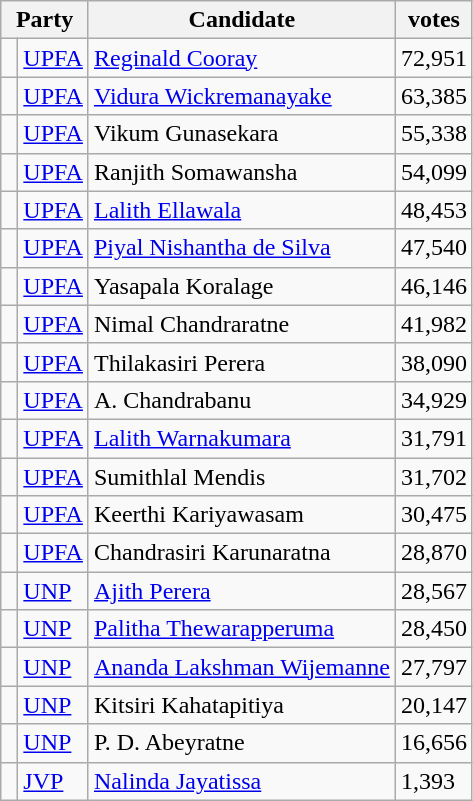<table class="wikitable sortable mw-collapsible">
<tr>
<th colspan="2">Party</th>
<th>Candidate</th>
<th>votes</th>
</tr>
<tr>
<td bgcolor=> </td>
<td align=left><a href='#'>UPFA</a></td>
<td><a href='#'>Reginald Cooray</a></td>
<td>72,951</td>
</tr>
<tr>
<td bgcolor=> </td>
<td align=left><a href='#'>UPFA</a></td>
<td><a href='#'>Vidura Wickremanayake</a></td>
<td>63,385</td>
</tr>
<tr>
<td bgcolor=> </td>
<td align=left><a href='#'>UPFA</a></td>
<td>Vikum Gunasekara</td>
<td>55,338</td>
</tr>
<tr>
<td bgcolor=> </td>
<td align=left><a href='#'>UPFA</a></td>
<td>Ranjith Somawansha</td>
<td>54,099</td>
</tr>
<tr>
<td bgcolor=> </td>
<td align=left><a href='#'>UPFA</a></td>
<td><a href='#'>Lalith Ellawala</a></td>
<td>48,453</td>
</tr>
<tr>
<td bgcolor=> </td>
<td align=left><a href='#'>UPFA</a></td>
<td><a href='#'>Piyal Nishantha de Silva</a></td>
<td>47,540</td>
</tr>
<tr>
<td bgcolor=> </td>
<td align=left><a href='#'>UPFA</a></td>
<td>Yasapala Koralage</td>
<td>46,146</td>
</tr>
<tr>
<td bgcolor=> </td>
<td align=left><a href='#'>UPFA</a></td>
<td>Nimal Chandraratne</td>
<td>41,982</td>
</tr>
<tr>
<td bgcolor=> </td>
<td align=left><a href='#'>UPFA</a></td>
<td>Thilakasiri Perera</td>
<td>38,090</td>
</tr>
<tr>
<td bgcolor=> </td>
<td align=left><a href='#'>UPFA</a></td>
<td>A. Chandrabanu</td>
<td>34,929</td>
</tr>
<tr>
<td bgcolor=> </td>
<td align=left><a href='#'>UPFA</a></td>
<td><a href='#'>Lalith Warnakumara</a></td>
<td>31,791</td>
</tr>
<tr>
<td bgcolor=> </td>
<td align=left><a href='#'>UPFA</a></td>
<td>Sumithlal Mendis</td>
<td>31,702</td>
</tr>
<tr>
<td bgcolor=> </td>
<td align=left><a href='#'>UPFA</a></td>
<td>Keerthi Kariyawasam</td>
<td>30,475</td>
</tr>
<tr>
<td bgcolor=> </td>
<td align=left><a href='#'>UPFA</a></td>
<td>Chandrasiri Karunaratna</td>
<td>28,870</td>
</tr>
<tr>
<td bgcolor=> </td>
<td align=left><a href='#'>UNP</a></td>
<td><a href='#'>Ajith Perera</a></td>
<td>28,567</td>
</tr>
<tr>
<td bgcolor=> </td>
<td align=left><a href='#'>UNP</a></td>
<td><a href='#'>Palitha Thewarapperuma</a></td>
<td>28,450</td>
</tr>
<tr>
<td bgcolor=> </td>
<td align=left><a href='#'>UNP</a></td>
<td><a href='#'>Ananda Lakshman Wijemanne</a></td>
<td>27,797</td>
</tr>
<tr>
<td bgcolor=> </td>
<td align=left><a href='#'>UNP</a></td>
<td>Kitsiri Kahatapitiya</td>
<td>20,147</td>
</tr>
<tr>
<td bgcolor=> </td>
<td align=left><a href='#'>UNP</a></td>
<td>P. D. Abeyratne</td>
<td>16,656</td>
</tr>
<tr>
<td bgcolor=> </td>
<td align=left><a href='#'>JVP</a></td>
<td><a href='#'>Nalinda Jayatissa</a></td>
<td>1,393</td>
</tr>
</table>
